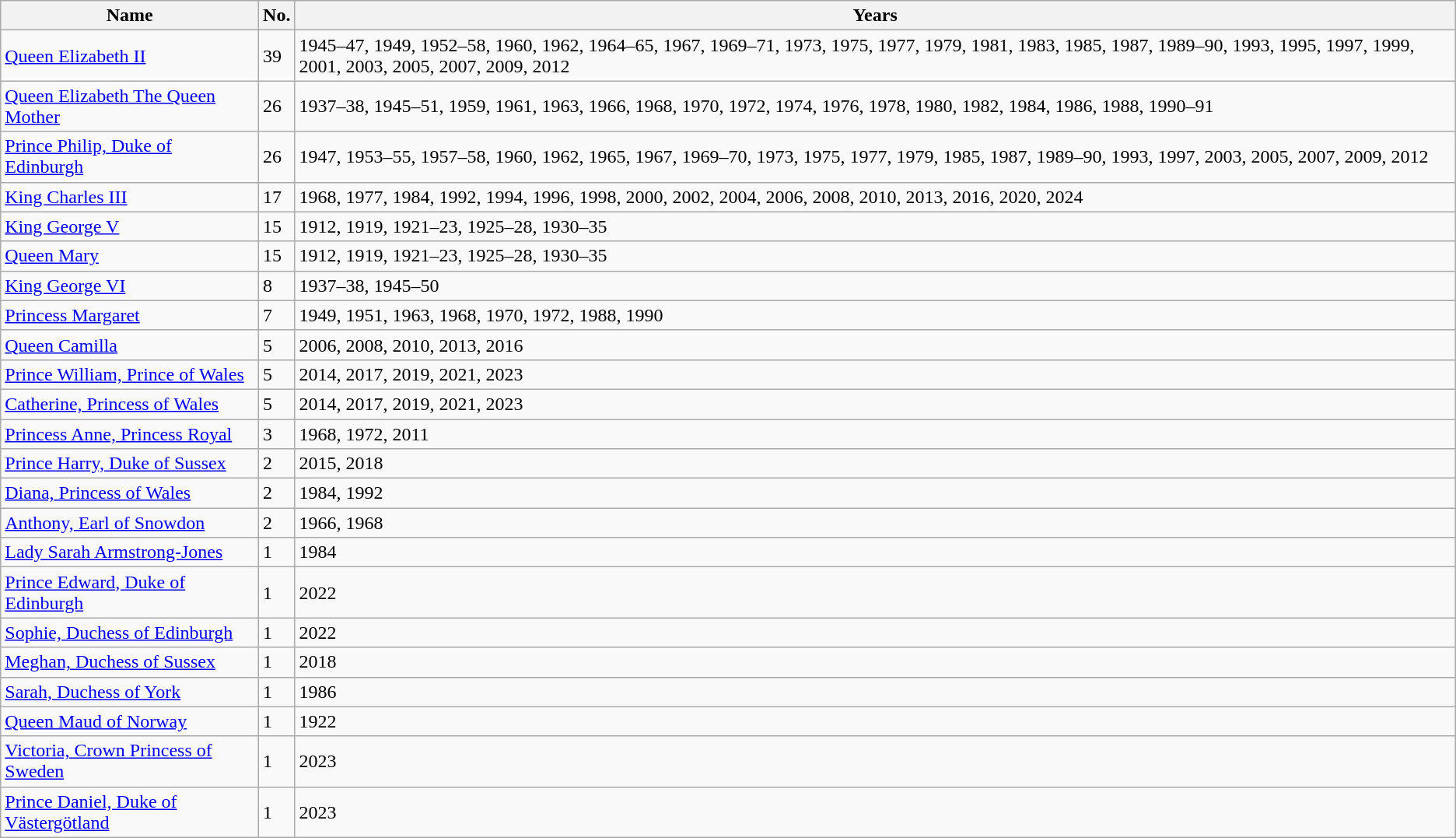<table class="sortable wikitable" border="1">
<tr>
<th>Name</th>
<th>No.</th>
<th>Years</th>
</tr>
<tr>
<td><a href='#'>Queen Elizabeth II</a></td>
<td>39</td>
<td>1945–47, 1949, 1952–58, 1960, 1962, 1964–65, 1967, 1969–71, 1973, 1975, 1977, 1979, 1981, 1983, 1985, 1987, 1989–90, 1993, 1995, 1997, 1999, 2001, 2003, 2005, 2007, 2009, 2012</td>
</tr>
<tr>
<td><a href='#'>Queen Elizabeth The Queen Mother</a></td>
<td>26</td>
<td>1937–38, 1945–51, 1959, 1961, 1963, 1966, 1968, 1970, 1972, 1974, 1976, 1978, 1980, 1982, 1984, 1986, 1988, 1990–91</td>
</tr>
<tr>
<td><a href='#'>Prince Philip, Duke of Edinburgh</a></td>
<td>26</td>
<td>1947, 1953–55, 1957–58, 1960, 1962, 1965, 1967, 1969–70, 1973, 1975, 1977, 1979, 1985, 1987, 1989–90, 1993, 1997, 2003, 2005, 2007, 2009, 2012</td>
</tr>
<tr>
<td><a href='#'>King Charles III</a></td>
<td>17</td>
<td>1968, 1977, 1984, 1992, 1994, 1996, 1998, 2000, 2002, 2004, 2006, 2008, 2010, 2013, 2016, 2020, 2024</td>
</tr>
<tr>
<td><a href='#'>King George V</a></td>
<td>15</td>
<td>1912, 1919, 1921–23, 1925–28, 1930–35</td>
</tr>
<tr>
<td><a href='#'>Queen Mary</a></td>
<td>15</td>
<td>1912, 1919, 1921–23, 1925–28, 1930–35</td>
</tr>
<tr>
<td><a href='#'>King George VI</a></td>
<td>8</td>
<td>1937–38, 1945–50</td>
</tr>
<tr>
<td><a href='#'>Princess Margaret</a></td>
<td>7</td>
<td>1949, 1951, 1963, 1968, 1970, 1972, 1988, 1990</td>
</tr>
<tr>
<td><a href='#'>Queen Camilla</a></td>
<td>5</td>
<td>2006, 2008, 2010, 2013, 2016</td>
</tr>
<tr>
<td><a href='#'>Prince William, Prince of Wales</a></td>
<td>5</td>
<td>2014, 2017, 2019, 2021, 2023</td>
</tr>
<tr>
<td><a href='#'>Catherine, Princess of Wales</a></td>
<td>5</td>
<td>2014, 2017, 2019, 2021, 2023</td>
</tr>
<tr>
<td><a href='#'>Princess Anne, Princess Royal</a></td>
<td>3</td>
<td>1968, 1972, 2011</td>
</tr>
<tr>
<td><a href='#'>Prince Harry, Duke of Sussex</a></td>
<td>2</td>
<td>2015, 2018</td>
</tr>
<tr>
<td><a href='#'>Diana, Princess of Wales</a></td>
<td>2</td>
<td>1984, 1992</td>
</tr>
<tr>
<td><a href='#'>Anthony, Earl of Snowdon</a></td>
<td>2</td>
<td>1966, 1968</td>
</tr>
<tr>
<td><a href='#'>Lady Sarah Armstrong-Jones</a></td>
<td>1</td>
<td>1984</td>
</tr>
<tr>
<td><a href='#'>Prince Edward, Duke of Edinburgh</a></td>
<td>1</td>
<td>2022</td>
</tr>
<tr>
<td><a href='#'>Sophie, Duchess of Edinburgh</a></td>
<td>1</td>
<td>2022</td>
</tr>
<tr>
<td><a href='#'>Meghan, Duchess of Sussex</a></td>
<td>1</td>
<td>2018</td>
</tr>
<tr>
<td><a href='#'>Sarah, Duchess of York</a></td>
<td>1</td>
<td>1986</td>
</tr>
<tr>
<td><a href='#'>Queen Maud of Norway</a></td>
<td>1</td>
<td>1922</td>
</tr>
<tr>
<td><a href='#'>Victoria, Crown Princess of Sweden</a></td>
<td>1</td>
<td>2023</td>
</tr>
<tr>
<td><a href='#'>Prince Daniel, Duke of Västergötland</a></td>
<td>1</td>
<td>2023</td>
</tr>
</table>
